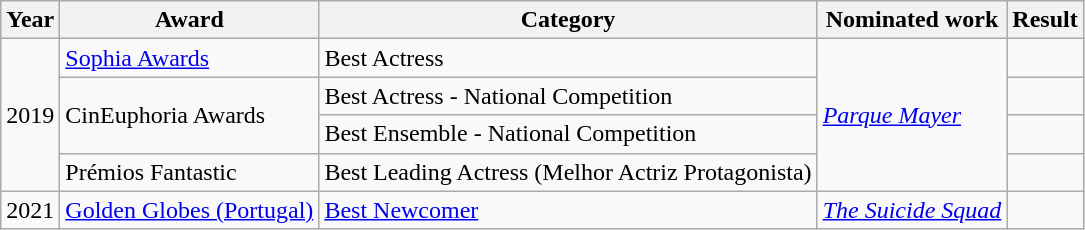<table class="wikitable">
<tr>
<th>Year</th>
<th>Award</th>
<th>Category</th>
<th>Nominated work</th>
<th>Result</th>
</tr>
<tr>
<td rowspan="4">2019</td>
<td><a href='#'>Sophia Awards</a></td>
<td>Best Actress</td>
<td rowspan="4"><em><a href='#'>Parque Mayer</a></em></td>
<td></td>
</tr>
<tr>
<td rowspan="2">CinEuphoria Awards</td>
<td>Best Actress - National Competition</td>
<td></td>
</tr>
<tr>
<td>Best Ensemble - National Competition</td>
<td></td>
</tr>
<tr>
<td>Prémios Fantastic</td>
<td>Best Leading Actress (Melhor Actriz Protagonista)</td>
<td></td>
</tr>
<tr>
<td>2021</td>
<td><a href='#'>Golden Globes (Portugal)</a></td>
<td><a href='#'>Best Newcomer</a></td>
<td><em><a href='#'>The Suicide Squad</a></em></td>
<td></td>
</tr>
</table>
